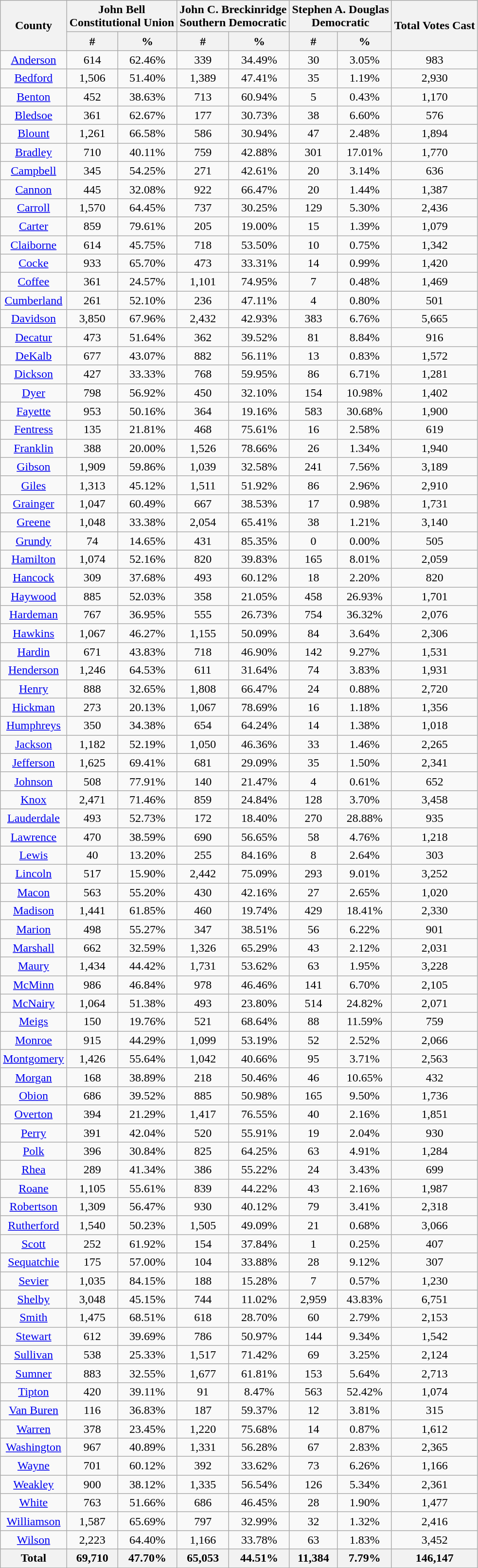<table class="wikitable sortable">
<tr>
<th rowspan="2">County</th>
<th colspan="2">John Bell<br>Constitutional Union</th>
<th colspan="2">John C. Breckinridge<br>Southern Democratic</th>
<th colspan="2">Stephen A. Douglas<br>Democratic</th>
<th rowspan="2">Total Votes Cast</th>
</tr>
<tr style="text-align:center;">
<th>#</th>
<th>%</th>
<th>#</th>
<th>%</th>
<th>#</th>
<th>%</th>
</tr>
<tr style="text-align:center;">
<td><a href='#'>Anderson</a></td>
<td>614</td>
<td>62.46%</td>
<td>339</td>
<td>34.49%</td>
<td>30</td>
<td>3.05%</td>
<td>983</td>
</tr>
<tr style="text-align:center;">
<td><a href='#'>Bedford</a></td>
<td>1,506</td>
<td>51.40%</td>
<td>1,389</td>
<td>47.41%</td>
<td>35</td>
<td>1.19%</td>
<td>2,930</td>
</tr>
<tr style="text-align:center;">
<td><a href='#'>Benton</a></td>
<td>452</td>
<td>38.63%</td>
<td>713</td>
<td>60.94%</td>
<td>5</td>
<td>0.43%</td>
<td>1,170</td>
</tr>
<tr style="text-align:center;">
<td><a href='#'>Bledsoe</a></td>
<td>361</td>
<td>62.67%</td>
<td>177</td>
<td>30.73%</td>
<td>38</td>
<td>6.60%</td>
<td>576</td>
</tr>
<tr style="text-align:center;">
<td><a href='#'>Blount</a></td>
<td>1,261</td>
<td>66.58%</td>
<td>586</td>
<td>30.94%</td>
<td>47</td>
<td>2.48%</td>
<td>1,894</td>
</tr>
<tr style="text-align:center;">
<td><a href='#'>Bradley</a></td>
<td>710</td>
<td>40.11%</td>
<td>759</td>
<td>42.88%</td>
<td>301</td>
<td>17.01%</td>
<td>1,770</td>
</tr>
<tr style="text-align:center;">
<td><a href='#'>Campbell</a></td>
<td>345</td>
<td>54.25%</td>
<td>271</td>
<td>42.61%</td>
<td>20</td>
<td>3.14%</td>
<td>636</td>
</tr>
<tr style="text-align:center;">
<td><a href='#'>Cannon</a></td>
<td>445</td>
<td>32.08%</td>
<td>922</td>
<td>66.47%</td>
<td>20</td>
<td>1.44%</td>
<td>1,387</td>
</tr>
<tr style="text-align:center;">
<td><a href='#'>Carroll</a></td>
<td>1,570</td>
<td>64.45%</td>
<td>737</td>
<td>30.25%</td>
<td>129</td>
<td>5.30%</td>
<td>2,436</td>
</tr>
<tr style="text-align:center;">
<td><a href='#'>Carter</a></td>
<td>859</td>
<td>79.61%</td>
<td>205</td>
<td>19.00%</td>
<td>15</td>
<td>1.39%</td>
<td>1,079</td>
</tr>
<tr style="text-align:center;">
<td><a href='#'>Claiborne</a></td>
<td>614</td>
<td>45.75%</td>
<td>718</td>
<td>53.50%</td>
<td>10</td>
<td>0.75%</td>
<td>1,342</td>
</tr>
<tr style="text-align:center;">
<td><a href='#'>Cocke</a></td>
<td>933</td>
<td>65.70%</td>
<td>473</td>
<td>33.31%</td>
<td>14</td>
<td>0.99%</td>
<td>1,420</td>
</tr>
<tr style="text-align:center;">
<td><a href='#'>Coffee</a></td>
<td>361</td>
<td>24.57%</td>
<td>1,101</td>
<td>74.95%</td>
<td>7</td>
<td>0.48%</td>
<td>1,469</td>
</tr>
<tr style="text-align:center;">
<td><a href='#'>Cumberland</a></td>
<td>261</td>
<td>52.10%</td>
<td>236</td>
<td>47.11%</td>
<td>4</td>
<td>0.80%</td>
<td>501</td>
</tr>
<tr style="text-align:center;">
<td><a href='#'>Davidson</a></td>
<td>3,850</td>
<td>67.96%</td>
<td>2,432</td>
<td>42.93%</td>
<td>383</td>
<td>6.76%</td>
<td>5,665</td>
</tr>
<tr style="text-align:center;">
<td><a href='#'>Decatur</a></td>
<td>473</td>
<td>51.64%</td>
<td>362</td>
<td>39.52%</td>
<td>81</td>
<td>8.84%</td>
<td>916</td>
</tr>
<tr style="text-align:center;">
<td><a href='#'>DeKalb</a></td>
<td>677</td>
<td>43.07%</td>
<td>882</td>
<td>56.11%</td>
<td>13</td>
<td>0.83%</td>
<td>1,572</td>
</tr>
<tr style="text-align:center;">
<td><a href='#'>Dickson</a></td>
<td>427</td>
<td>33.33%</td>
<td>768</td>
<td>59.95%</td>
<td>86</td>
<td>6.71%</td>
<td>1,281</td>
</tr>
<tr style="text-align:center;">
<td><a href='#'>Dyer</a></td>
<td>798</td>
<td>56.92%</td>
<td>450</td>
<td>32.10%</td>
<td>154</td>
<td>10.98%</td>
<td>1,402</td>
</tr>
<tr style="text-align:center;">
<td><a href='#'>Fayette</a></td>
<td>953</td>
<td>50.16%</td>
<td>364</td>
<td>19.16%</td>
<td>583</td>
<td>30.68%</td>
<td>1,900</td>
</tr>
<tr style="text-align:center;">
<td><a href='#'>Fentress</a></td>
<td>135</td>
<td>21.81%</td>
<td>468</td>
<td>75.61%</td>
<td>16</td>
<td>2.58%</td>
<td>619</td>
</tr>
<tr style="text-align:center;">
<td><a href='#'>Franklin</a></td>
<td>388</td>
<td>20.00%</td>
<td>1,526</td>
<td>78.66%</td>
<td>26</td>
<td>1.34%</td>
<td>1,940</td>
</tr>
<tr style="text-align:center;">
<td><a href='#'>Gibson</a></td>
<td>1,909</td>
<td>59.86%</td>
<td>1,039</td>
<td>32.58%</td>
<td>241</td>
<td>7.56%</td>
<td>3,189</td>
</tr>
<tr style="text-align:center;">
<td><a href='#'>Giles</a></td>
<td>1,313</td>
<td>45.12%</td>
<td>1,511</td>
<td>51.92%</td>
<td>86</td>
<td>2.96%</td>
<td>2,910</td>
</tr>
<tr style="text-align:center;">
<td><a href='#'>Grainger</a></td>
<td>1,047</td>
<td>60.49%</td>
<td>667</td>
<td>38.53%</td>
<td>17</td>
<td>0.98%</td>
<td>1,731</td>
</tr>
<tr style="text-align:center;">
<td><a href='#'>Greene</a></td>
<td>1,048</td>
<td>33.38%</td>
<td>2,054</td>
<td>65.41%</td>
<td>38</td>
<td>1.21%</td>
<td>3,140</td>
</tr>
<tr style="text-align:center;">
<td><a href='#'>Grundy</a></td>
<td>74</td>
<td>14.65%</td>
<td>431</td>
<td>85.35%</td>
<td>0</td>
<td>0.00%</td>
<td>505</td>
</tr>
<tr style="text-align:center;">
<td><a href='#'>Hamilton</a></td>
<td>1,074</td>
<td>52.16%</td>
<td>820</td>
<td>39.83%</td>
<td>165</td>
<td>8.01%</td>
<td>2,059</td>
</tr>
<tr style="text-align:center;">
<td><a href='#'>Hancock</a></td>
<td>309</td>
<td>37.68%</td>
<td>493</td>
<td>60.12%</td>
<td>18</td>
<td>2.20%</td>
<td>820</td>
</tr>
<tr style="text-align:center;">
<td><a href='#'>Haywood</a></td>
<td>885</td>
<td>52.03%</td>
<td>358</td>
<td>21.05%</td>
<td>458</td>
<td>26.93%</td>
<td>1,701</td>
</tr>
<tr style="text-align:center;">
<td><a href='#'>Hardeman</a></td>
<td>767</td>
<td>36.95%</td>
<td>555</td>
<td>26.73%</td>
<td>754</td>
<td>36.32%</td>
<td>2,076</td>
</tr>
<tr style="text-align:center;">
<td><a href='#'>Hawkins</a></td>
<td>1,067</td>
<td>46.27%</td>
<td>1,155</td>
<td>50.09%</td>
<td>84</td>
<td>3.64%</td>
<td>2,306</td>
</tr>
<tr style="text-align:center;">
<td><a href='#'>Hardin</a></td>
<td>671</td>
<td>43.83%</td>
<td>718</td>
<td>46.90%</td>
<td>142</td>
<td>9.27%</td>
<td>1,531</td>
</tr>
<tr style="text-align:center;">
<td><a href='#'>Henderson</a></td>
<td>1,246</td>
<td>64.53%</td>
<td>611</td>
<td>31.64%</td>
<td>74</td>
<td>3.83%</td>
<td>1,931</td>
</tr>
<tr style="text-align:center;">
<td><a href='#'>Henry</a></td>
<td>888</td>
<td>32.65%</td>
<td>1,808</td>
<td>66.47%</td>
<td>24</td>
<td>0.88%</td>
<td>2,720</td>
</tr>
<tr style="text-align:center;">
<td><a href='#'>Hickman</a></td>
<td>273</td>
<td>20.13%</td>
<td>1,067</td>
<td>78.69%</td>
<td>16</td>
<td>1.18%</td>
<td>1,356</td>
</tr>
<tr style="text-align:center;">
<td><a href='#'>Humphreys</a></td>
<td>350</td>
<td>34.38%</td>
<td>654</td>
<td>64.24%</td>
<td>14</td>
<td>1.38%</td>
<td>1,018</td>
</tr>
<tr style="text-align:center;">
<td><a href='#'>Jackson</a></td>
<td>1,182</td>
<td>52.19%</td>
<td>1,050</td>
<td>46.36%</td>
<td>33</td>
<td>1.46%</td>
<td>2,265</td>
</tr>
<tr style="text-align:center;">
<td><a href='#'>Jefferson</a></td>
<td>1,625</td>
<td>69.41%</td>
<td>681</td>
<td>29.09%</td>
<td>35</td>
<td>1.50%</td>
<td>2,341</td>
</tr>
<tr style="text-align:center;">
<td><a href='#'>Johnson</a></td>
<td>508</td>
<td>77.91%</td>
<td>140</td>
<td>21.47%</td>
<td>4</td>
<td>0.61%</td>
<td>652</td>
</tr>
<tr style="text-align:center;">
<td><a href='#'>Knox</a></td>
<td>2,471</td>
<td>71.46%</td>
<td>859</td>
<td>24.84%</td>
<td>128</td>
<td>3.70%</td>
<td>3,458</td>
</tr>
<tr style="text-align:center;">
<td><a href='#'>Lauderdale</a></td>
<td>493</td>
<td>52.73%</td>
<td>172</td>
<td>18.40%</td>
<td>270</td>
<td>28.88%</td>
<td>935</td>
</tr>
<tr style="text-align:center;">
<td><a href='#'>Lawrence</a></td>
<td>470</td>
<td>38.59%</td>
<td>690</td>
<td>56.65%</td>
<td>58</td>
<td>4.76%</td>
<td>1,218</td>
</tr>
<tr style="text-align:center;">
<td><a href='#'>Lewis</a></td>
<td>40</td>
<td>13.20%</td>
<td>255</td>
<td>84.16%</td>
<td>8</td>
<td>2.64%</td>
<td>303</td>
</tr>
<tr style="text-align:center;">
<td><a href='#'>Lincoln</a></td>
<td>517</td>
<td>15.90%</td>
<td>2,442</td>
<td>75.09%</td>
<td>293</td>
<td>9.01%</td>
<td>3,252</td>
</tr>
<tr style="text-align:center;">
<td><a href='#'>Macon</a></td>
<td>563</td>
<td>55.20%</td>
<td>430</td>
<td>42.16%</td>
<td>27</td>
<td>2.65%</td>
<td>1,020</td>
</tr>
<tr style="text-align:center;">
<td><a href='#'>Madison</a></td>
<td>1,441</td>
<td>61.85%</td>
<td>460</td>
<td>19.74%</td>
<td>429</td>
<td>18.41%</td>
<td>2,330</td>
</tr>
<tr style="text-align:center;">
<td><a href='#'>Marion</a></td>
<td>498</td>
<td>55.27%</td>
<td>347</td>
<td>38.51%</td>
<td>56</td>
<td>6.22%</td>
<td>901</td>
</tr>
<tr style="text-align:center;">
<td><a href='#'>Marshall</a></td>
<td>662</td>
<td>32.59%</td>
<td>1,326</td>
<td>65.29%</td>
<td>43</td>
<td>2.12%</td>
<td>2,031</td>
</tr>
<tr style="text-align:center;">
<td><a href='#'>Maury</a></td>
<td>1,434</td>
<td>44.42%</td>
<td>1,731</td>
<td>53.62%</td>
<td>63</td>
<td>1.95%</td>
<td>3,228</td>
</tr>
<tr style="text-align:center;">
<td><a href='#'>McMinn</a></td>
<td>986</td>
<td>46.84%</td>
<td>978</td>
<td>46.46%</td>
<td>141</td>
<td>6.70%</td>
<td>2,105</td>
</tr>
<tr style="text-align:center;">
<td><a href='#'>McNairy</a></td>
<td>1,064</td>
<td>51.38%</td>
<td>493</td>
<td>23.80%</td>
<td>514</td>
<td>24.82%</td>
<td>2,071</td>
</tr>
<tr style="text-align:center;">
<td><a href='#'>Meigs</a></td>
<td>150</td>
<td>19.76%</td>
<td>521</td>
<td>68.64%</td>
<td>88</td>
<td>11.59%</td>
<td>759</td>
</tr>
<tr style="text-align:center;">
<td><a href='#'>Monroe</a></td>
<td>915</td>
<td>44.29%</td>
<td>1,099</td>
<td>53.19%</td>
<td>52</td>
<td>2.52%</td>
<td>2,066</td>
</tr>
<tr style="text-align:center;">
<td><a href='#'>Montgomery</a></td>
<td>1,426</td>
<td>55.64%</td>
<td>1,042</td>
<td>40.66%</td>
<td>95</td>
<td>3.71%</td>
<td>2,563</td>
</tr>
<tr style="text-align:center;">
<td><a href='#'>Morgan</a></td>
<td>168</td>
<td>38.89%</td>
<td>218</td>
<td>50.46%</td>
<td>46</td>
<td>10.65%</td>
<td>432</td>
</tr>
<tr style="text-align:center;">
<td><a href='#'>Obion</a></td>
<td>686</td>
<td>39.52%</td>
<td>885</td>
<td>50.98%</td>
<td>165</td>
<td>9.50%</td>
<td>1,736</td>
</tr>
<tr style="text-align:center;">
<td><a href='#'>Overton</a></td>
<td>394</td>
<td>21.29%</td>
<td>1,417</td>
<td>76.55%</td>
<td>40</td>
<td>2.16%</td>
<td>1,851</td>
</tr>
<tr style="text-align:center;">
<td><a href='#'>Perry</a></td>
<td>391</td>
<td>42.04%</td>
<td>520</td>
<td>55.91%</td>
<td>19</td>
<td>2.04%</td>
<td>930</td>
</tr>
<tr style="text-align:center;">
<td><a href='#'>Polk</a></td>
<td>396</td>
<td>30.84%</td>
<td>825</td>
<td>64.25%</td>
<td>63</td>
<td>4.91%</td>
<td>1,284</td>
</tr>
<tr style="text-align:center;">
<td><a href='#'>Rhea</a></td>
<td>289</td>
<td>41.34%</td>
<td>386</td>
<td>55.22%</td>
<td>24</td>
<td>3.43%</td>
<td>699</td>
</tr>
<tr style="text-align:center;">
<td><a href='#'>Roane</a></td>
<td>1,105</td>
<td>55.61%</td>
<td>839</td>
<td>44.22%</td>
<td>43</td>
<td>2.16%</td>
<td>1,987</td>
</tr>
<tr style="text-align:center;">
<td><a href='#'>Robertson</a></td>
<td>1,309</td>
<td>56.47%</td>
<td>930</td>
<td>40.12%</td>
<td>79</td>
<td>3.41%</td>
<td>2,318</td>
</tr>
<tr style="text-align:center;">
<td><a href='#'>Rutherford</a></td>
<td>1,540</td>
<td>50.23%</td>
<td>1,505</td>
<td>49.09%</td>
<td>21</td>
<td>0.68%</td>
<td>3,066</td>
</tr>
<tr style="text-align:center;">
<td><a href='#'>Scott</a></td>
<td>252</td>
<td>61.92%</td>
<td>154</td>
<td>37.84%</td>
<td>1</td>
<td>0.25%</td>
<td>407</td>
</tr>
<tr style="text-align:center;">
<td><a href='#'>Sequatchie</a></td>
<td>175</td>
<td>57.00%</td>
<td>104</td>
<td>33.88%</td>
<td>28</td>
<td>9.12%</td>
<td>307</td>
</tr>
<tr style="text-align:center;">
<td><a href='#'>Sevier</a></td>
<td>1,035</td>
<td>84.15%</td>
<td>188</td>
<td>15.28%</td>
<td>7</td>
<td>0.57%</td>
<td>1,230</td>
</tr>
<tr style="text-align:center;">
<td><a href='#'>Shelby</a></td>
<td>3,048</td>
<td>45.15%</td>
<td>744</td>
<td>11.02%</td>
<td>2,959</td>
<td>43.83%</td>
<td>6,751</td>
</tr>
<tr style="text-align:center;">
<td><a href='#'>Smith</a></td>
<td>1,475</td>
<td>68.51%</td>
<td>618</td>
<td>28.70%</td>
<td>60</td>
<td>2.79%</td>
<td>2,153</td>
</tr>
<tr style="text-align:center;">
<td><a href='#'>Stewart</a></td>
<td>612</td>
<td>39.69%</td>
<td>786</td>
<td>50.97%</td>
<td>144</td>
<td>9.34%</td>
<td>1,542</td>
</tr>
<tr style="text-align:center;">
<td><a href='#'>Sullivan</a></td>
<td>538</td>
<td>25.33%</td>
<td>1,517</td>
<td>71.42%</td>
<td>69</td>
<td>3.25%</td>
<td>2,124</td>
</tr>
<tr style="text-align:center;">
<td><a href='#'>Sumner</a></td>
<td>883</td>
<td>32.55%</td>
<td>1,677</td>
<td>61.81%</td>
<td>153</td>
<td>5.64%</td>
<td>2,713</td>
</tr>
<tr style="text-align:center;">
<td><a href='#'>Tipton</a></td>
<td>420</td>
<td>39.11%</td>
<td>91</td>
<td>8.47%</td>
<td>563</td>
<td>52.42%</td>
<td>1,074</td>
</tr>
<tr style="text-align:center;">
<td><a href='#'>Van Buren</a></td>
<td>116</td>
<td>36.83%</td>
<td>187</td>
<td>59.37%</td>
<td>12</td>
<td>3.81%</td>
<td>315</td>
</tr>
<tr style="text-align:center;">
<td><a href='#'>Warren</a></td>
<td>378</td>
<td>23.45%</td>
<td>1,220</td>
<td>75.68%</td>
<td>14</td>
<td>0.87%</td>
<td>1,612</td>
</tr>
<tr style="text-align:center;">
<td><a href='#'>Washington</a></td>
<td>967</td>
<td>40.89%</td>
<td>1,331</td>
<td>56.28%</td>
<td>67</td>
<td>2.83%</td>
<td>2,365</td>
</tr>
<tr style="text-align:center;">
<td><a href='#'>Wayne</a></td>
<td>701</td>
<td>60.12%</td>
<td>392</td>
<td>33.62%</td>
<td>73</td>
<td>6.26%</td>
<td>1,166</td>
</tr>
<tr style="text-align:center;">
<td><a href='#'>Weakley</a></td>
<td>900</td>
<td>38.12%</td>
<td>1,335</td>
<td>56.54%</td>
<td>126</td>
<td>5.34%</td>
<td>2,361</td>
</tr>
<tr style="text-align:center;">
<td><a href='#'>White</a></td>
<td>763</td>
<td>51.66%</td>
<td>686</td>
<td>46.45%</td>
<td>28</td>
<td>1.90%</td>
<td>1,477</td>
</tr>
<tr style="text-align:center;">
<td><a href='#'>Williamson</a></td>
<td>1,587</td>
<td>65.69%</td>
<td>797</td>
<td>32.99%</td>
<td>32</td>
<td>1.32%</td>
<td>2,416</td>
</tr>
<tr style="text-align:center;">
<td><a href='#'>Wilson</a></td>
<td>2,223</td>
<td>64.40%</td>
<td>1,166</td>
<td>33.78%</td>
<td>63</td>
<td>1.83%</td>
<td>3,452</td>
</tr>
<tr style="text-align:center;">
<th>Total</th>
<th>69,710</th>
<th>47.70%</th>
<th>65,053</th>
<th>44.51%</th>
<th>11,384</th>
<th>7.79%</th>
<th>146,147</th>
</tr>
</table>
